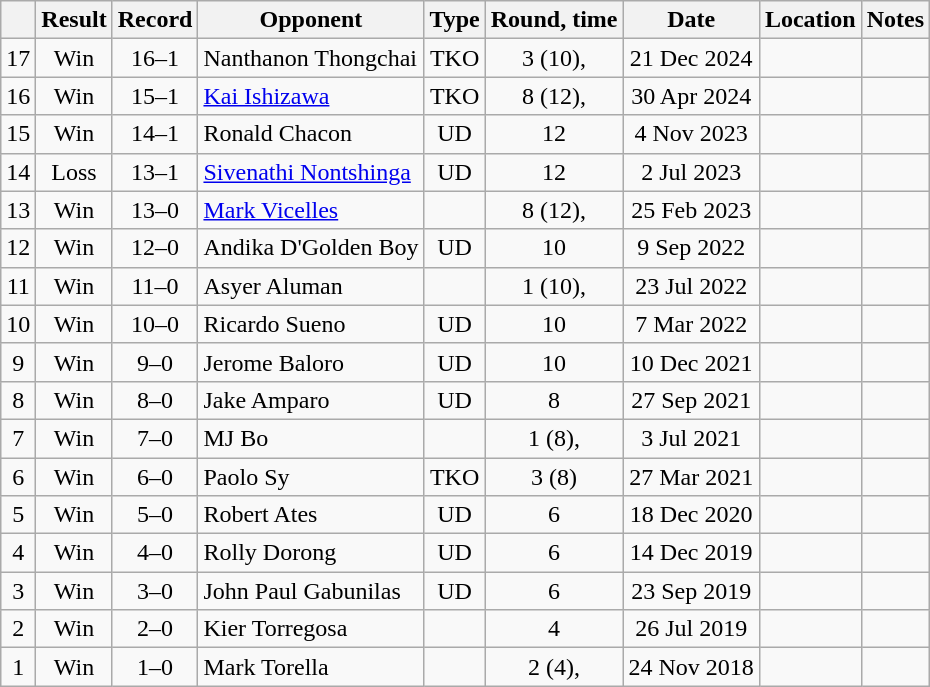<table class=wikitable style=text-align:center>
<tr>
<th></th>
<th>Result</th>
<th>Record</th>
<th>Opponent</th>
<th>Type</th>
<th>Round, time</th>
<th>Date</th>
<th>Location</th>
<th>Notes</th>
</tr>
<tr>
<td>17</td>
<td>Win</td>
<td>16–1</td>
<td align=left>Nanthanon Thongchai</td>
<td>TKO</td>
<td>3 (10), </td>
<td>21 Dec 2024</td>
<td align=left></td>
<td></td>
</tr>
<tr>
<td>16</td>
<td>Win</td>
<td>15–1</td>
<td align=left><a href='#'>Kai Ishizawa</a></td>
<td>TKO</td>
<td>8 (12), </td>
<td>30 Apr 2024</td>
<td align=left></td>
<td align=left></td>
</tr>
<tr>
<td>15</td>
<td>Win</td>
<td>14–1</td>
<td align=left>Ronald Chacon</td>
<td>UD</td>
<td>12</td>
<td>4 Nov 2023</td>
<td align=left></td>
<td align=left></td>
</tr>
<tr>
<td>14</td>
<td>Loss</td>
<td>13–1</td>
<td align=left><a href='#'>Sivenathi Nontshinga</a></td>
<td>UD</td>
<td>12</td>
<td>2 Jul 2023</td>
<td align=left></td>
<td align=left></td>
</tr>
<tr>
<td>13</td>
<td>Win</td>
<td>13–0</td>
<td align=left><a href='#'>Mark Vicelles</a></td>
<td></td>
<td>8 (12), </td>
<td>25 Feb 2023</td>
<td align=left></td>
<td align=left></td>
</tr>
<tr>
<td>12</td>
<td>Win</td>
<td>12–0</td>
<td align=left>Andika D'Golden Boy</td>
<td>UD</td>
<td>10</td>
<td>9 Sep 2022</td>
<td align=left></td>
<td align=left></td>
</tr>
<tr>
<td>11</td>
<td>Win</td>
<td>11–0</td>
<td align=left>Asyer Aluman</td>
<td></td>
<td>1 (10), </td>
<td>23 Jul 2022</td>
<td align=left></td>
<td align=left></td>
</tr>
<tr>
<td>10</td>
<td>Win</td>
<td>10–0</td>
<td align=left>Ricardo Sueno</td>
<td>UD</td>
<td>10</td>
<td>7 Mar 2022</td>
<td align=left></td>
<td align=left></td>
</tr>
<tr>
<td>9</td>
<td>Win</td>
<td>9–0</td>
<td align=left>Jerome Baloro</td>
<td>UD</td>
<td>10</td>
<td>10 Dec 2021</td>
<td align=left></td>
<td align=left></td>
</tr>
<tr>
<td>8</td>
<td>Win</td>
<td>8–0</td>
<td align=left>Jake Amparo</td>
<td>UD</td>
<td>8</td>
<td>27 Sep 2021</td>
<td align=left></td>
<td align=left></td>
</tr>
<tr>
<td>7</td>
<td>Win</td>
<td>7–0</td>
<td align=left>MJ Bo</td>
<td></td>
<td>1 (8), </td>
<td>3 Jul 2021</td>
<td align=left></td>
<td align=left></td>
</tr>
<tr>
<td>6</td>
<td>Win</td>
<td>6–0</td>
<td align=left>Paolo Sy</td>
<td>TKO</td>
<td>3 (8)</td>
<td>27 Mar 2021</td>
<td align=left></td>
<td align=left></td>
</tr>
<tr>
<td>5</td>
<td>Win</td>
<td>5–0</td>
<td align=left>Robert Ates</td>
<td>UD</td>
<td>6</td>
<td>18 Dec 2020</td>
<td align=left></td>
<td align=left></td>
</tr>
<tr>
<td>4</td>
<td>Win</td>
<td>4–0</td>
<td align=left>Rolly Dorong</td>
<td>UD</td>
<td>6</td>
<td>14 Dec 2019</td>
<td align=left></td>
<td align=left></td>
</tr>
<tr>
<td>3</td>
<td>Win</td>
<td>3–0</td>
<td align=left>John Paul Gabunilas</td>
<td>UD</td>
<td>6</td>
<td>23 Sep 2019</td>
<td align=left></td>
<td align=left></td>
</tr>
<tr>
<td>2</td>
<td>Win</td>
<td>2–0</td>
<td align=left>Kier Torregosa</td>
<td></td>
<td>4</td>
<td>26 Jul 2019</td>
<td align=left></td>
<td align=left></td>
</tr>
<tr>
<td>1</td>
<td>Win</td>
<td>1–0</td>
<td align=left>Mark Torella</td>
<td></td>
<td>2 (4), </td>
<td>24 Nov 2018</td>
<td align=left></td>
<td align=left></td>
</tr>
</table>
